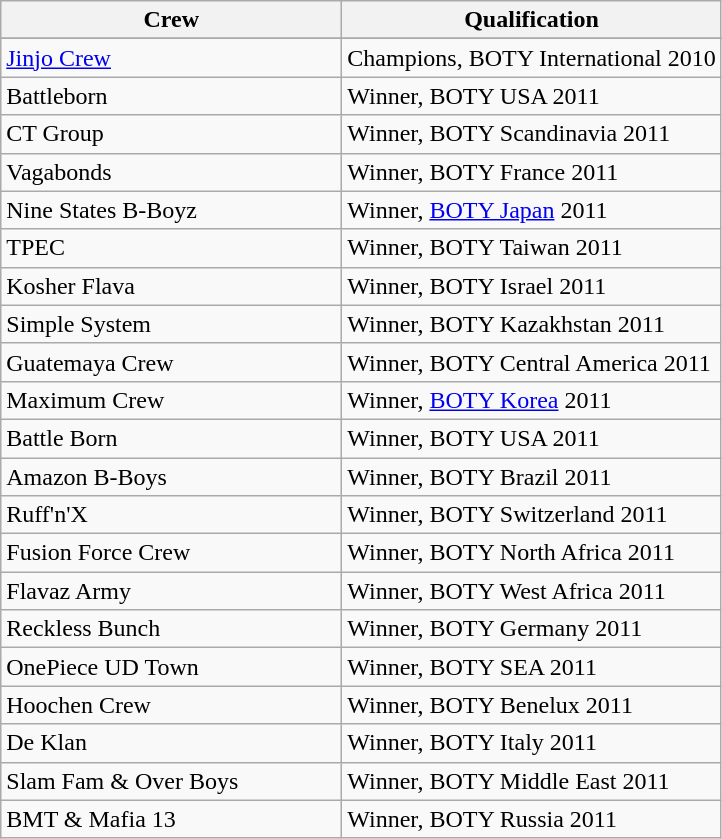<table class="wikitable">
<tr>
<th width="220px">Crew</th>
<th>Qualification</th>
</tr>
<tr>
</tr>
<tr>
<td> <a href='#'>Jinjo Crew</a></td>
<td>Champions, BOTY International 2010</td>
</tr>
<tr>
<td> Battleborn</td>
<td>Winner, BOTY USA 2011</td>
</tr>
<tr>
<td> CT Group</td>
<td>Winner, BOTY Scandinavia 2011</td>
</tr>
<tr>
<td>  Vagabonds</td>
<td>Winner, BOTY France 2011</td>
</tr>
<tr>
<td> Nine States B-Boyz</td>
<td>Winner, <a href='#'>BOTY Japan</a> 2011</td>
</tr>
<tr>
<td> TPEC</td>
<td>Winner, BOTY Taiwan 2011</td>
</tr>
<tr>
<td> Kosher Flava</td>
<td>Winner, BOTY Israel 2011</td>
</tr>
<tr>
<td> Simple System</td>
<td>Winner, BOTY Kazakhstan 2011</td>
</tr>
<tr>
<td> Guatemaya Crew</td>
<td>Winner, BOTY Central America 2011</td>
</tr>
<tr>
<td> Maximum Crew</td>
<td>Winner, <a href='#'>BOTY Korea</a> 2011</td>
</tr>
<tr>
<td> Battle Born</td>
<td>Winner, BOTY USA 2011</td>
</tr>
<tr>
<td> Amazon B-Boys</td>
<td>Winner, BOTY Brazil 2011</td>
</tr>
<tr>
<td> Ruff'n'X</td>
<td>Winner, BOTY Switzerland 2011</td>
</tr>
<tr>
<td> Fusion Force Crew</td>
<td>Winner, BOTY North Africa 2011</td>
</tr>
<tr>
<td> Flavaz Army</td>
<td>Winner, BOTY West Africa 2011</td>
</tr>
<tr>
<td> Reckless Bunch</td>
<td>Winner, BOTY Germany 2011</td>
</tr>
<tr>
<td> OnePiece UD Town</td>
<td>Winner, BOTY SEA 2011</td>
</tr>
<tr>
<td> Hoochen Crew</td>
<td>Winner, BOTY Benelux 2011</td>
</tr>
<tr>
<td> De Klan</td>
<td>Winner, BOTY Italy 2011</td>
</tr>
<tr>
<td> Slam Fam & Over Boys</td>
<td>Winner, BOTY Middle East 2011</td>
</tr>
<tr>
<td> BMT & Mafia 13</td>
<td>Winner, BOTY Russia 2011</td>
</tr>
</table>
